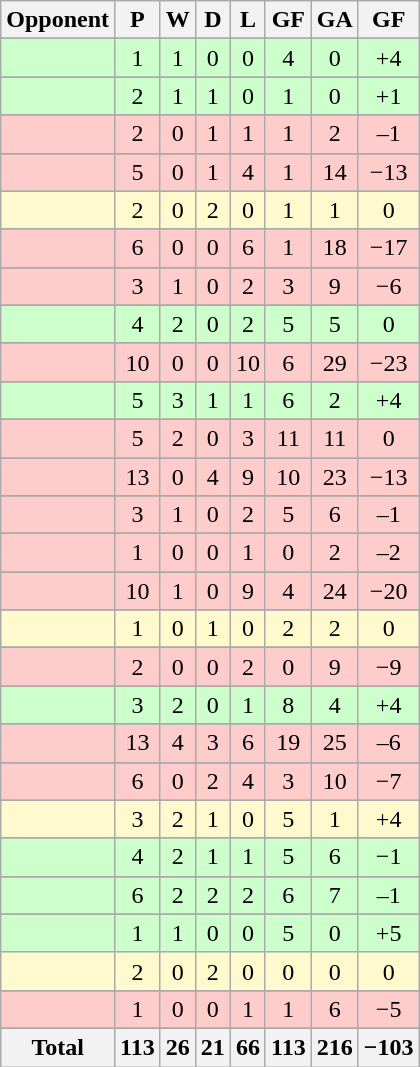<table class="wikitable sortable" style="text-align:center">
<tr>
<th>Opponent</th>
<th>P</th>
<th>W</th>
<th>D</th>
<th>L</th>
<th>GF</th>
<th>GA</th>
<th>GF</th>
</tr>
<tr>
</tr>
<tr style="background:#CCFFCC">
<td style="text-align:left"></td>
<td>1</td>
<td>1</td>
<td>0</td>
<td>0</td>
<td>4</td>
<td>0</td>
<td>+4</td>
</tr>
<tr>
</tr>
<tr style="background:#CCFFCC">
<td style="text-align:left"></td>
<td>2</td>
<td>1</td>
<td>1</td>
<td>0</td>
<td>1</td>
<td>0</td>
<td>+1</td>
</tr>
<tr>
</tr>
<tr style="background:#FFCCCC">
<td style="text-align:left"></td>
<td>2</td>
<td>0</td>
<td>1</td>
<td>1</td>
<td>1</td>
<td>2</td>
<td>–1</td>
</tr>
<tr>
</tr>
<tr style="background:#FFCCCC">
<td style="text-align:left"></td>
<td>5</td>
<td>0</td>
<td>1</td>
<td>4</td>
<td>1</td>
<td>14</td>
<td>−13</td>
</tr>
<tr>
</tr>
<tr style="background:#FFFACD">
<td style="text-align:left"></td>
<td>2</td>
<td>0</td>
<td>2</td>
<td>0</td>
<td>1</td>
<td>1</td>
<td>0</td>
</tr>
<tr>
</tr>
<tr style="background:#FFCCCC">
<td style="text-align:left"></td>
<td>6</td>
<td>0</td>
<td>0</td>
<td>6</td>
<td>1</td>
<td>18</td>
<td>−17</td>
</tr>
<tr>
</tr>
<tr style="background:#FFCCCC">
<td style="text-align:left"></td>
<td>3</td>
<td>1</td>
<td>0</td>
<td>2</td>
<td>3</td>
<td>9</td>
<td>−6</td>
</tr>
<tr>
</tr>
<tr style="background:#CCFFCC">
<td style="text-align:left"></td>
<td>4</td>
<td>2</td>
<td>0</td>
<td>2</td>
<td>5</td>
<td>5</td>
<td>0</td>
</tr>
<tr>
</tr>
<tr style="background:#FFCCCC">
<td style="text-align:left"></td>
<td>10</td>
<td>0</td>
<td>0</td>
<td>10</td>
<td>6</td>
<td>29</td>
<td>−23</td>
</tr>
<tr>
</tr>
<tr style="background:#CCFFCC">
<td style="text-align:left"></td>
<td>5</td>
<td>3</td>
<td>1</td>
<td>1</td>
<td>6</td>
<td>2</td>
<td>+4</td>
</tr>
<tr>
</tr>
<tr style="background:#FFCCCC">
<td style="text-align:left"></td>
<td>5</td>
<td>2</td>
<td>0</td>
<td>3</td>
<td>11</td>
<td>11</td>
<td>0</td>
</tr>
<tr>
</tr>
<tr style="background:#FFCCCC">
<td style="text-align:left"></td>
<td>13</td>
<td>0</td>
<td>4</td>
<td>9</td>
<td>10</td>
<td>23</td>
<td>−13</td>
</tr>
<tr>
</tr>
<tr style="background:#FFCCCC">
<td style="text-align:left"></td>
<td>3</td>
<td>1</td>
<td>0</td>
<td>2</td>
<td>5</td>
<td>6</td>
<td>–1</td>
</tr>
<tr>
</tr>
<tr style="background:#FFCCCC">
<td style="text-align:left"></td>
<td>1</td>
<td>0</td>
<td>0</td>
<td>1</td>
<td>0</td>
<td>2</td>
<td>–2</td>
</tr>
<tr>
</tr>
<tr style="background:#FFCCCC">
<td style="text-align:left"></td>
<td>10</td>
<td>1</td>
<td>0</td>
<td>9</td>
<td>4</td>
<td>24</td>
<td>−20</td>
</tr>
<tr>
</tr>
<tr style="background:#FFFACD">
<td style="text-align:left"></td>
<td>1</td>
<td>0</td>
<td>1</td>
<td>0</td>
<td>2</td>
<td>2</td>
<td>0</td>
</tr>
<tr>
</tr>
<tr style="background:#FFCCCC">
<td style="text-align:left"></td>
<td>2</td>
<td>0</td>
<td>0</td>
<td>2</td>
<td>0</td>
<td>9</td>
<td>−9</td>
</tr>
<tr>
</tr>
<tr style="background:#CCFFCC">
<td style="text-align:left"></td>
<td>3</td>
<td>2</td>
<td>0</td>
<td>1</td>
<td>8</td>
<td>4</td>
<td>+4</td>
</tr>
<tr>
</tr>
<tr style="background:#FFCCCC">
<td style="text-align:left"></td>
<td>13</td>
<td>4</td>
<td>3</td>
<td>6</td>
<td>19</td>
<td>25</td>
<td>–6</td>
</tr>
<tr>
</tr>
<tr style="background:#FFCCCC">
<td style="text-align:left"></td>
<td>6</td>
<td>0</td>
<td>2</td>
<td>4</td>
<td>3</td>
<td>10</td>
<td>−7</td>
</tr>
<tr>
</tr>
<tr style="background:#FFFACD">
<td style="text-align:left"></td>
<td>3</td>
<td>2</td>
<td>1</td>
<td>0</td>
<td>5</td>
<td>1</td>
<td>+4</td>
</tr>
<tr>
</tr>
<tr style="background:#CCFFCC">
<td style="text-align:left"></td>
<td>4</td>
<td>2</td>
<td>1</td>
<td>1</td>
<td>5</td>
<td>6</td>
<td>−1</td>
</tr>
<tr>
</tr>
<tr style="background:#CCFFCC">
<td style="text-align:left"></td>
<td>6</td>
<td>2</td>
<td>2</td>
<td>2</td>
<td>6</td>
<td>7</td>
<td>–1</td>
</tr>
<tr>
</tr>
<tr style="background:#CCFFCC">
<td style="text-align:left"></td>
<td>1</td>
<td>1</td>
<td>0</td>
<td>0</td>
<td>5</td>
<td>0</td>
<td>+5</td>
</tr>
<tr style="background:#FFFACD">
<td style="text-align:left"></td>
<td>2</td>
<td>0</td>
<td>2</td>
<td>0</td>
<td>0</td>
<td>0</td>
<td>0</td>
</tr>
<tr>
</tr>
<tr style="background:#FFCCCC">
<td style="text-align:left"></td>
<td>1</td>
<td>0</td>
<td>0</td>
<td>1</td>
<td>1</td>
<td>6</td>
<td>−5</td>
</tr>
<tr>
</tr>
<tr class="sortbottom">
<th>Total</th>
<th>113</th>
<th>26</th>
<th>21</th>
<th>66</th>
<th>113</th>
<th>216</th>
<th>−103</th>
</tr>
</table>
